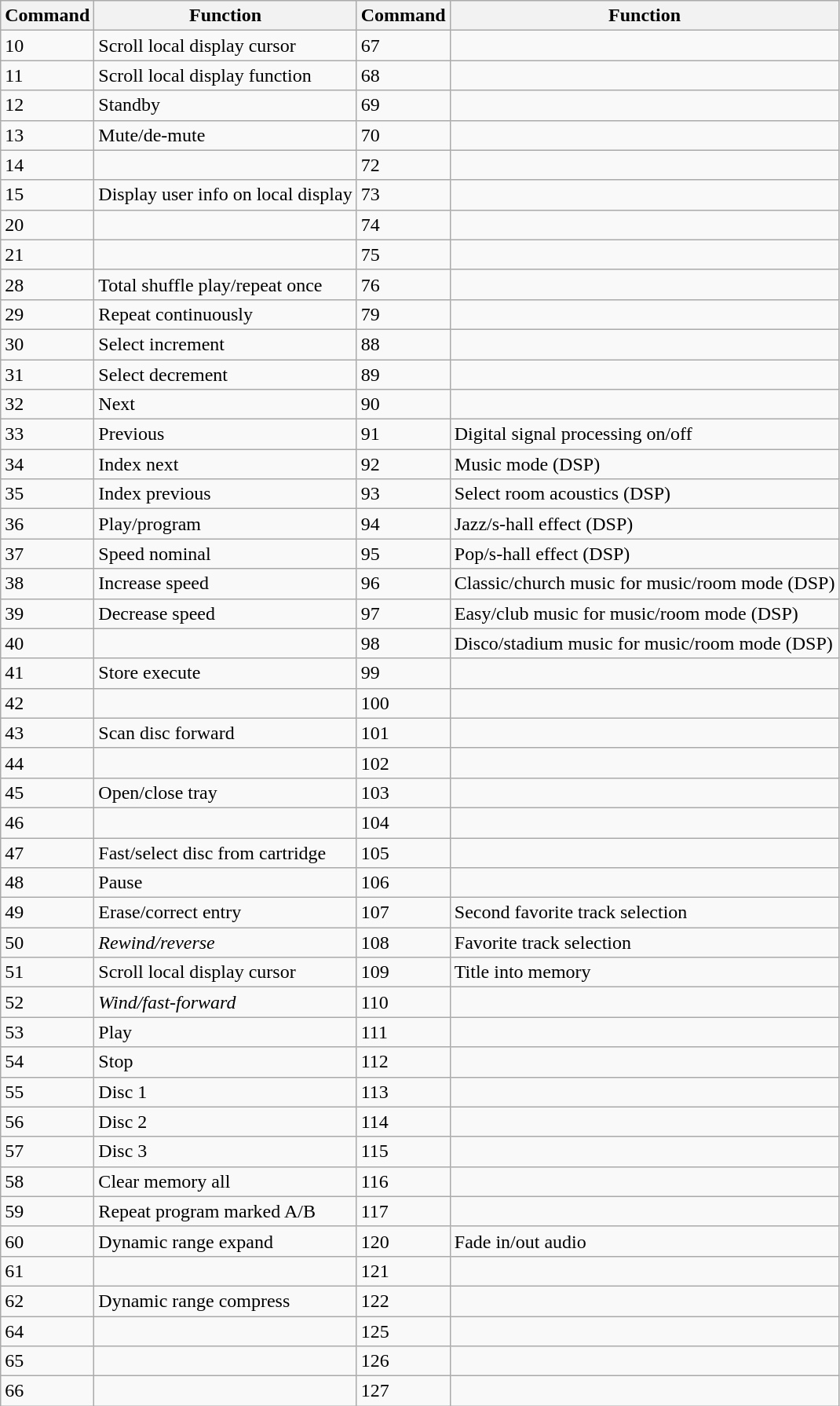<table class="wikitable" border="1">
<tr>
<th>Command</th>
<th>Function</th>
<th>Command</th>
<th>Function</th>
</tr>
<tr>
<td>10</td>
<td>Scroll local display cursor</td>
<td>67</td>
<td></td>
</tr>
<tr>
<td>11</td>
<td>Scroll local display function</td>
<td>68</td>
<td></td>
</tr>
<tr>
<td>12</td>
<td>Standby</td>
<td>69</td>
<td></td>
</tr>
<tr>
<td>13</td>
<td>Mute/de-mute</td>
<td>70</td>
<td></td>
</tr>
<tr>
<td>14</td>
<td></td>
<td>72</td>
<td></td>
</tr>
<tr>
<td>15</td>
<td>Display user info on local display</td>
<td>73</td>
<td></td>
</tr>
<tr>
<td>20</td>
<td></td>
<td>74</td>
<td></td>
</tr>
<tr>
<td>21</td>
<td></td>
<td>75</td>
<td></td>
</tr>
<tr>
<td>28</td>
<td>Total shuffle play/repeat once</td>
<td>76</td>
<td></td>
</tr>
<tr>
<td>29</td>
<td>Repeat continuously</td>
<td>79</td>
<td></td>
</tr>
<tr>
<td>30</td>
<td>Select increment</td>
<td>88</td>
<td></td>
</tr>
<tr>
<td>31</td>
<td>Select decrement</td>
<td>89</td>
<td></td>
</tr>
<tr>
<td>32</td>
<td>Next</td>
<td>90</td>
<td></td>
</tr>
<tr>
<td>33</td>
<td>Previous</td>
<td>91</td>
<td>Digital signal processing on/off</td>
</tr>
<tr>
<td>34</td>
<td>Index next</td>
<td>92</td>
<td>Music mode (DSP)</td>
</tr>
<tr>
<td>35</td>
<td>Index previous</td>
<td>93</td>
<td>Select room acoustics (DSP)</td>
</tr>
<tr>
<td>36</td>
<td>Play/program</td>
<td>94</td>
<td>Jazz/s-hall effect (DSP)</td>
</tr>
<tr>
<td>37</td>
<td>Speed nominal</td>
<td>95</td>
<td>Pop/s-hall effect (DSP)</td>
</tr>
<tr>
<td>38</td>
<td>Increase speed</td>
<td>96</td>
<td>Classic/church music for music/room mode (DSP)</td>
</tr>
<tr>
<td>39</td>
<td>Decrease speed</td>
<td>97</td>
<td>Easy/club music for music/room mode (DSP)</td>
</tr>
<tr>
<td>40</td>
<td></td>
<td>98</td>
<td>Disco/stadium music for music/room mode (DSP)</td>
</tr>
<tr>
<td>41</td>
<td>Store execute</td>
<td>99</td>
<td></td>
</tr>
<tr>
<td>42</td>
<td></td>
<td>100</td>
<td></td>
</tr>
<tr>
<td>43</td>
<td>Scan disc forward</td>
<td>101</td>
<td></td>
</tr>
<tr>
<td>44</td>
<td></td>
<td>102</td>
<td></td>
</tr>
<tr>
<td>45</td>
<td>Open/close tray</td>
<td>103</td>
<td></td>
</tr>
<tr>
<td>46</td>
<td></td>
<td>104</td>
<td></td>
</tr>
<tr>
<td>47</td>
<td>Fast/select disc from cartridge</td>
<td>105</td>
<td></td>
</tr>
<tr>
<td>48</td>
<td>Pause</td>
<td>106</td>
<td></td>
</tr>
<tr>
<td>49</td>
<td>Erase/correct entry</td>
<td>107</td>
<td>Second favorite track selection</td>
</tr>
<tr>
<td>50</td>
<td><em>Rewind/reverse</em></td>
<td>108</td>
<td>Favorite track selection</td>
</tr>
<tr>
<td>51</td>
<td>Scroll local display cursor</td>
<td>109</td>
<td>Title into memory</td>
</tr>
<tr>
<td>52</td>
<td><em>Wind/fast-forward</em></td>
<td>110</td>
<td></td>
</tr>
<tr>
<td>53</td>
<td>Play</td>
<td>111</td>
<td></td>
</tr>
<tr>
<td>54</td>
<td>Stop</td>
<td>112</td>
<td></td>
</tr>
<tr>
<td>55</td>
<td>Disc 1</td>
<td>113</td>
<td></td>
</tr>
<tr>
<td>56</td>
<td>Disc 2</td>
<td>114</td>
<td></td>
</tr>
<tr>
<td>57</td>
<td>Disc 3</td>
<td>115</td>
<td></td>
</tr>
<tr>
<td>58</td>
<td>Clear memory all</td>
<td>116</td>
<td></td>
</tr>
<tr>
<td>59</td>
<td>Repeat program marked A/B</td>
<td>117</td>
<td></td>
</tr>
<tr>
<td>60</td>
<td>Dynamic range expand</td>
<td>120</td>
<td>Fade in/out audio</td>
</tr>
<tr>
<td>61</td>
<td></td>
<td>121</td>
<td></td>
</tr>
<tr>
<td>62</td>
<td>Dynamic range compress</td>
<td>122</td>
<td></td>
</tr>
<tr>
<td>64</td>
<td></td>
<td>125</td>
<td></td>
</tr>
<tr>
<td>65</td>
<td></td>
<td>126</td>
<td></td>
</tr>
<tr>
<td>66</td>
<td></td>
<td>127</td>
<td></td>
</tr>
</table>
